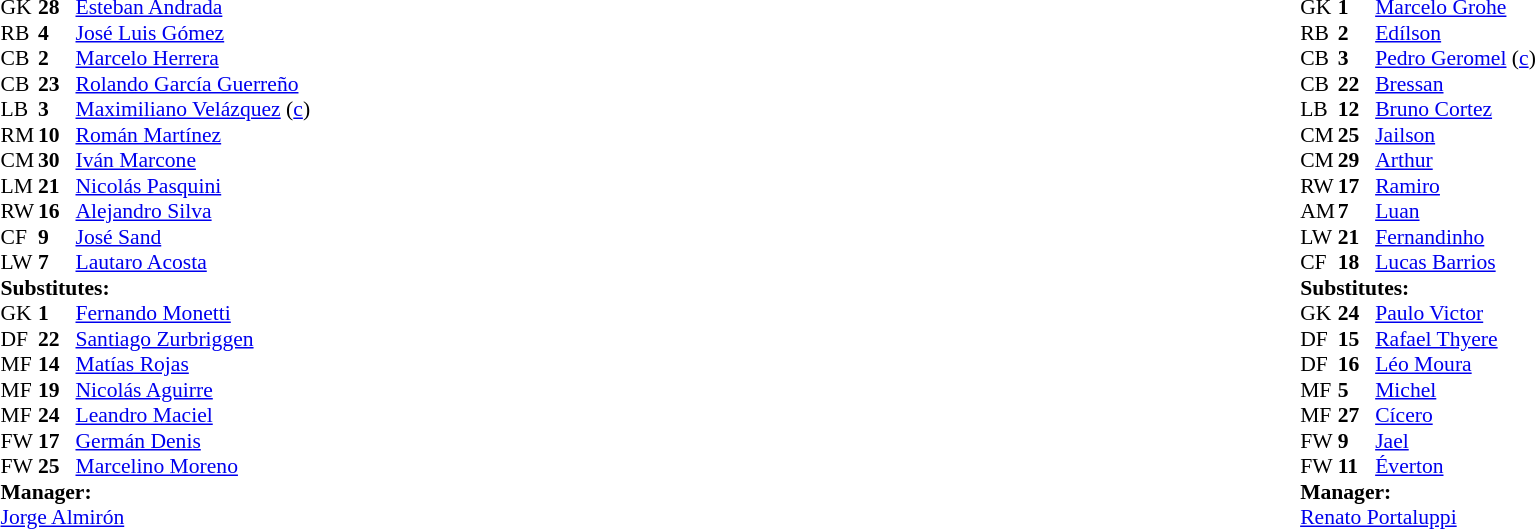<table width="100%">
<tr>
<td style="vertical-align:top; width:40%"><br><table style="font-size: 90%" cellspacing="0" cellpadding="0">
<tr>
<th width=25></th>
<th width=25></th>
</tr>
<tr>
<td>GK</td>
<td><strong>28</strong></td>
<td> <a href='#'>Esteban Andrada</a></td>
</tr>
<tr>
<td>RB</td>
<td><strong>4</strong></td>
<td> <a href='#'>José Luis Gómez</a></td>
</tr>
<tr>
<td>CB</td>
<td><strong>2</strong></td>
<td> <a href='#'>Marcelo Herrera</a></td>
<td></td>
<td></td>
</tr>
<tr>
<td>CB</td>
<td><strong>23</strong></td>
<td> <a href='#'>Rolando García Guerreño</a></td>
<td></td>
</tr>
<tr>
<td>LB</td>
<td><strong>3</strong></td>
<td> <a href='#'>Maximiliano Velázquez</a> (<a href='#'>c</a>)</td>
<td></td>
<td></td>
</tr>
<tr>
<td>RM</td>
<td><strong>10</strong></td>
<td> <a href='#'>Román Martínez</a></td>
</tr>
<tr>
<td>CM</td>
<td><strong>30</strong></td>
<td> <a href='#'>Iván Marcone</a></td>
</tr>
<tr>
<td>LM</td>
<td><strong>21</strong></td>
<td> <a href='#'>Nicolás Pasquini</a></td>
</tr>
<tr>
<td>RW</td>
<td><strong>16</strong></td>
<td> <a href='#'>Alejandro Silva</a></td>
<td></td>
<td></td>
</tr>
<tr>
<td>CF</td>
<td><strong>9</strong></td>
<td> <a href='#'>José Sand</a></td>
</tr>
<tr>
<td>LW</td>
<td><strong>7</strong></td>
<td> <a href='#'>Lautaro Acosta</a></td>
</tr>
<tr>
<td colspan=3><strong>Substitutes:</strong></td>
</tr>
<tr>
<td>GK</td>
<td><strong>1</strong></td>
<td> <a href='#'>Fernando Monetti</a></td>
</tr>
<tr>
<td>DF</td>
<td><strong>22</strong></td>
<td> <a href='#'>Santiago Zurbriggen</a></td>
</tr>
<tr>
<td>MF</td>
<td><strong>14</strong></td>
<td> <a href='#'>Matías Rojas</a></td>
<td></td>
<td></td>
</tr>
<tr>
<td>MF</td>
<td><strong>19</strong></td>
<td> <a href='#'>Nicolás Aguirre</a></td>
</tr>
<tr>
<td>MF</td>
<td><strong>24</strong></td>
<td> <a href='#'>Leandro Maciel</a></td>
</tr>
<tr>
<td>FW</td>
<td><strong>17</strong></td>
<td> <a href='#'>Germán Denis</a></td>
<td></td>
<td></td>
</tr>
<tr>
<td>FW</td>
<td><strong>25</strong></td>
<td> <a href='#'>Marcelino Moreno</a></td>
<td></td>
<td></td>
</tr>
<tr>
<td colspan=3><strong>Manager:</strong></td>
</tr>
<tr>
<td colspan="4"> <a href='#'>Jorge Almirón</a></td>
</tr>
</table>
</td>
<td valign="top"></td>
<td style="vertical-align:top; width:50%"><br><table cellspacing="0" cellpadding="0" style="font-size:90%; margin:auto">
<tr>
<th width=25></th>
<th width=25></th>
</tr>
<tr>
<td>GK</td>
<td><strong>1</strong></td>
<td> <a href='#'>Marcelo Grohe</a></td>
<td></td>
</tr>
<tr>
<td>RB</td>
<td><strong>2</strong></td>
<td> <a href='#'>Edílson</a></td>
<td></td>
</tr>
<tr>
<td>CB</td>
<td><strong>3</strong></td>
<td> <a href='#'>Pedro Geromel</a> (<a href='#'>c</a>)</td>
</tr>
<tr>
<td>CB</td>
<td><strong>22</strong></td>
<td> <a href='#'>Bressan</a></td>
<td></td>
<td></td>
</tr>
<tr>
<td>LB</td>
<td><strong>12</strong></td>
<td> <a href='#'>Bruno Cortez</a></td>
<td></td>
</tr>
<tr>
<td>CM</td>
<td><strong>25</strong></td>
<td> <a href='#'>Jailson</a></td>
<td></td>
</tr>
<tr>
<td>CM</td>
<td><strong>29</strong></td>
<td> <a href='#'>Arthur</a></td>
<td></td>
<td></td>
</tr>
<tr>
<td>RW</td>
<td><strong>17</strong></td>
<td> <a href='#'>Ramiro</a></td>
<td></td>
</tr>
<tr>
<td>AM</td>
<td><strong>7</strong></td>
<td> <a href='#'>Luan</a></td>
</tr>
<tr>
<td>LW</td>
<td><strong>21</strong></td>
<td> <a href='#'>Fernandinho</a></td>
</tr>
<tr>
<td>CF</td>
<td><strong>18</strong></td>
<td> <a href='#'>Lucas Barrios</a></td>
<td></td>
<td></td>
</tr>
<tr>
<td colspan=3><strong>Substitutes:</strong></td>
</tr>
<tr>
<td>GK</td>
<td><strong>24</strong></td>
<td> <a href='#'>Paulo Victor</a></td>
</tr>
<tr>
<td>DF</td>
<td><strong>15</strong></td>
<td> <a href='#'>Rafael Thyere</a></td>
<td></td>
<td></td>
</tr>
<tr>
<td>DF</td>
<td><strong>16</strong></td>
<td> <a href='#'>Léo Moura</a></td>
</tr>
<tr>
<td>MF</td>
<td><strong>5</strong></td>
<td> <a href='#'>Michel</a></td>
<td></td>
<td></td>
</tr>
<tr>
<td>MF</td>
<td><strong>27</strong></td>
<td> <a href='#'>Cícero</a></td>
<td></td>
<td></td>
</tr>
<tr>
<td>FW</td>
<td><strong>9</strong></td>
<td> <a href='#'>Jael</a></td>
</tr>
<tr>
<td>FW</td>
<td><strong>11</strong></td>
<td> <a href='#'>Éverton</a></td>
</tr>
<tr>
<td colspan=3><strong>Manager:</strong></td>
</tr>
<tr>
<td colspan="4"> <a href='#'>Renato Portaluppi</a></td>
</tr>
</table>
</td>
</tr>
</table>
